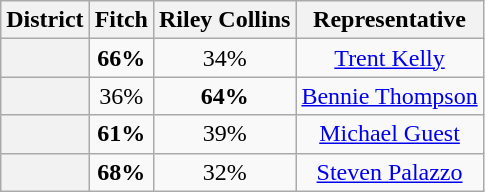<table class=wikitable>
<tr>
<th>District</th>
<th>Fitch</th>
<th>Riley Collins</th>
<th>Representative</th>
</tr>
<tr align=center>
<th></th>
<td><strong>66%</strong></td>
<td>34%</td>
<td><a href='#'>Trent Kelly</a></td>
</tr>
<tr align=center>
<th></th>
<td>36%</td>
<td><strong>64%</strong></td>
<td><a href='#'>Bennie Thompson</a></td>
</tr>
<tr align=center>
<th></th>
<td><strong>61%</strong></td>
<td>39%</td>
<td><a href='#'>Michael Guest</a></td>
</tr>
<tr align=center>
<th></th>
<td><strong>68%</strong></td>
<td>32%</td>
<td><a href='#'>Steven Palazzo</a></td>
</tr>
</table>
